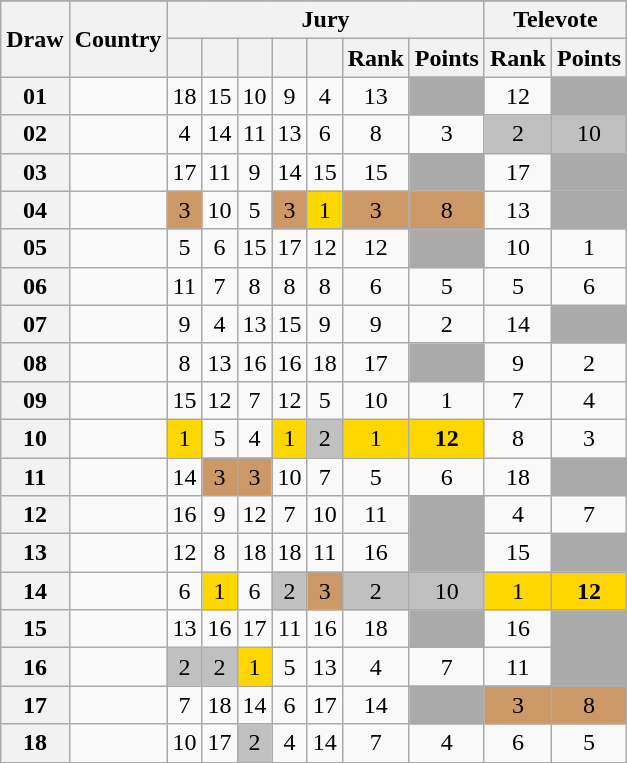<table class="sortable wikitable collapsible plainrowheaders" style="text-align:center;">
<tr>
</tr>
<tr>
<th scope="col" rowspan="2">Draw</th>
<th scope="col" rowspan="2">Country</th>
<th scope="col" colspan="7">Jury</th>
<th scope="col" colspan="2">Televote</th>
</tr>
<tr>
<th scope="col"><small></small></th>
<th scope="col"><small></small></th>
<th scope="col"><small></small></th>
<th scope="col"><small></small></th>
<th scope="col"><small></small></th>
<th scope="col">Rank</th>
<th scope="col">Points</th>
<th scope="col">Rank</th>
<th scope="col">Points</th>
</tr>
<tr>
<th scope="row" style="text-align:center;">01</th>
<td style="text-align:left;"></td>
<td>18</td>
<td>15</td>
<td>10</td>
<td>9</td>
<td>4</td>
<td>13</td>
<td style="background:#AAAAAA;"></td>
<td>12</td>
<td style="background:#AAAAAA;"></td>
</tr>
<tr>
<th scope="row" style="text-align:center;">02</th>
<td style="text-align:left;"></td>
<td>4</td>
<td>14</td>
<td>11</td>
<td>13</td>
<td>6</td>
<td>8</td>
<td>3</td>
<td style="background:silver;">2</td>
<td style="background:silver;">10</td>
</tr>
<tr>
<th scope="row" style="text-align:center;">03</th>
<td style="text-align:left;"></td>
<td>17</td>
<td>11</td>
<td>9</td>
<td>14</td>
<td>15</td>
<td>15</td>
<td style="background:#AAAAAA;"></td>
<td>17</td>
<td style="background:#AAAAAA;"></td>
</tr>
<tr>
<th scope="row" style="text-align:center;">04</th>
<td style="text-align:left;"></td>
<td style="background:#CC9966;">3</td>
<td>10</td>
<td>5</td>
<td style="background:#CC9966;">3</td>
<td style="background:gold;">1</td>
<td style="background:#CC9966;">3</td>
<td style="background:#CC9966;">8</td>
<td>13</td>
<td style="background:#AAAAAA;"></td>
</tr>
<tr>
<th scope="row" style="text-align:center;">05</th>
<td style="text-align:left;"></td>
<td>5</td>
<td>6</td>
<td>15</td>
<td>17</td>
<td>12</td>
<td>12</td>
<td style="background:#AAAAAA;"></td>
<td>10</td>
<td>1</td>
</tr>
<tr>
<th scope="row" style="text-align:center;">06</th>
<td style="text-align:left;"></td>
<td>11</td>
<td>7</td>
<td>8</td>
<td>8</td>
<td>8</td>
<td>6</td>
<td>5</td>
<td>5</td>
<td>6</td>
</tr>
<tr>
<th scope="row" style="text-align:center;">07</th>
<td style="text-align:left;"></td>
<td>9</td>
<td>4</td>
<td>13</td>
<td>15</td>
<td>9</td>
<td>9</td>
<td>2</td>
<td>14</td>
<td style="background:#AAAAAA;"></td>
</tr>
<tr>
<th scope="row" style="text-align:center;">08</th>
<td style="text-align:left;"></td>
<td>8</td>
<td>13</td>
<td>16</td>
<td>16</td>
<td>18</td>
<td>17</td>
<td style="background:#AAAAAA;"></td>
<td>9</td>
<td>2</td>
</tr>
<tr>
<th scope="row" style="text-align:center;">09</th>
<td style="text-align:left;"></td>
<td>15</td>
<td>12</td>
<td>7</td>
<td>12</td>
<td>5</td>
<td>10</td>
<td>1</td>
<td>7</td>
<td>4</td>
</tr>
<tr>
<th scope="row" style="text-align:center;">10</th>
<td style="text-align:left;"></td>
<td style="background:gold;">1</td>
<td>5</td>
<td>4</td>
<td style="background:gold;">1</td>
<td style="background:silver;">2</td>
<td style="background:gold;">1</td>
<td style="background:gold;"><strong>12</strong></td>
<td>8</td>
<td>3</td>
</tr>
<tr>
<th scope="row" style="text-align:center;">11</th>
<td style="text-align:left;"></td>
<td>14</td>
<td style="background:#CC9966;">3</td>
<td style="background:#CC9966;">3</td>
<td>10</td>
<td>7</td>
<td>5</td>
<td>6</td>
<td>18</td>
<td style="background:#AAAAAA;"></td>
</tr>
<tr>
<th scope="row" style="text-align:center;">12</th>
<td style="text-align:left;"></td>
<td>16</td>
<td>9</td>
<td>12</td>
<td>7</td>
<td>10</td>
<td>11</td>
<td style="background:#AAAAAA;"></td>
<td>4</td>
<td>7</td>
</tr>
<tr>
<th scope="row" style="text-align:center;">13</th>
<td style="text-align:left;"></td>
<td>12</td>
<td>8</td>
<td>18</td>
<td>18</td>
<td>11</td>
<td>16</td>
<td style="background:#AAAAAA;"></td>
<td>15</td>
<td style="background:#AAAAAA;"></td>
</tr>
<tr>
<th scope="row" style="text-align:center;">14</th>
<td style="text-align:left;"></td>
<td>6</td>
<td style="background:gold;">1</td>
<td>6</td>
<td style="background:silver;">2</td>
<td style="background:#CC9966;">3</td>
<td style="background:silver;">2</td>
<td style="background:silver;">10</td>
<td style="background:gold;">1</td>
<td style="background:gold;"><strong>12</strong></td>
</tr>
<tr>
<th scope="row" style="text-align:center;">15</th>
<td style="text-align:left;"></td>
<td>13</td>
<td>16</td>
<td>17</td>
<td>11</td>
<td>16</td>
<td>18</td>
<td style="background:#AAAAAA;"></td>
<td>16</td>
<td style="background:#AAAAAA;"></td>
</tr>
<tr>
<th scope="row" style="text-align:center;">16</th>
<td style="text-align:left;"></td>
<td style="background:silver;">2</td>
<td style="background:silver;">2</td>
<td style="background:gold;">1</td>
<td>5</td>
<td>13</td>
<td>4</td>
<td>7</td>
<td>11</td>
<td style="background:#AAAAAA;"></td>
</tr>
<tr>
<th scope="row" style="text-align:center;">17</th>
<td style="text-align:left;"></td>
<td>7</td>
<td>18</td>
<td>14</td>
<td>6</td>
<td>17</td>
<td>14</td>
<td style="background:#AAAAAA;"></td>
<td style="background:#CC9966;">3</td>
<td style="background:#CC9966;">8</td>
</tr>
<tr>
<th scope="row" style="text-align:center;">18</th>
<td style="text-align:left;"></td>
<td>10</td>
<td>17</td>
<td style="background:silver;">2</td>
<td>4</td>
<td>14</td>
<td>7</td>
<td>4</td>
<td>6</td>
<td>5</td>
</tr>
</table>
